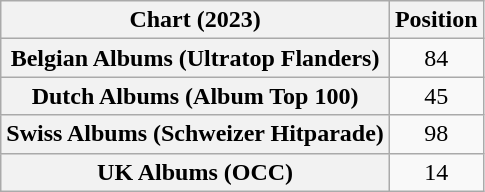<table class="wikitable sortable plainrowheaders" style="text-align:center">
<tr>
<th scope="col">Chart (2023)</th>
<th scope="col">Position</th>
</tr>
<tr>
<th scope="row">Belgian Albums (Ultratop Flanders)</th>
<td>84</td>
</tr>
<tr>
<th scope="row">Dutch Albums (Album Top 100)</th>
<td>45</td>
</tr>
<tr>
<th scope="row">Swiss Albums (Schweizer Hitparade)</th>
<td>98</td>
</tr>
<tr>
<th scope="row">UK Albums (OCC)</th>
<td>14</td>
</tr>
</table>
